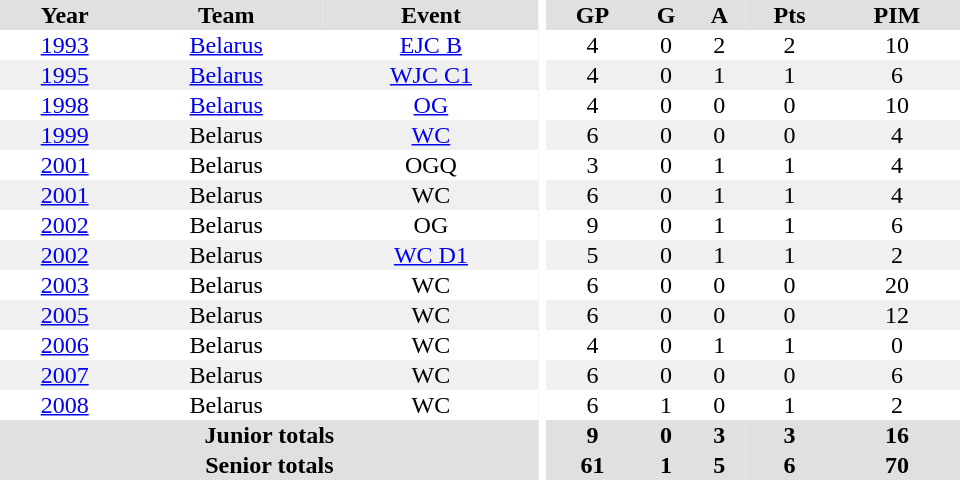<table border="0" cellpadding="1" cellspacing="0" ID="Table3" style="text-align:center; width:40em">
<tr bgcolor="#e0e0e0">
<th>Year</th>
<th>Team</th>
<th>Event</th>
<th rowspan="102" bgcolor="#ffffff"></th>
<th>GP</th>
<th>G</th>
<th>A</th>
<th>Pts</th>
<th>PIM</th>
</tr>
<tr>
<td><a href='#'>1993</a></td>
<td><a href='#'>Belarus</a></td>
<td><a href='#'>EJC B</a></td>
<td>4</td>
<td>0</td>
<td>2</td>
<td>2</td>
<td>10</td>
</tr>
<tr bgcolor="#f0f0f0">
<td><a href='#'>1995</a></td>
<td><a href='#'>Belarus</a></td>
<td><a href='#'>WJC C1</a></td>
<td>4</td>
<td>0</td>
<td>1</td>
<td>1</td>
<td>6</td>
</tr>
<tr>
<td><a href='#'>1998</a></td>
<td><a href='#'>Belarus</a></td>
<td><a href='#'>OG</a></td>
<td>4</td>
<td>0</td>
<td>0</td>
<td>0</td>
<td>10</td>
</tr>
<tr bgcolor="#f0f0f0">
<td><a href='#'>1999</a></td>
<td>Belarus</td>
<td><a href='#'>WC</a></td>
<td>6</td>
<td>0</td>
<td>0</td>
<td>0</td>
<td>4</td>
</tr>
<tr>
<td><a href='#'>2001</a></td>
<td>Belarus</td>
<td>OGQ</td>
<td>3</td>
<td>0</td>
<td>1</td>
<td>1</td>
<td>4</td>
</tr>
<tr bgcolor="#f0f0f0">
<td><a href='#'>2001</a></td>
<td>Belarus</td>
<td>WC</td>
<td>6</td>
<td>0</td>
<td>1</td>
<td>1</td>
<td>4</td>
</tr>
<tr>
<td><a href='#'>2002</a></td>
<td>Belarus</td>
<td>OG</td>
<td>9</td>
<td>0</td>
<td>1</td>
<td>1</td>
<td>6</td>
</tr>
<tr bgcolor="#f0f0f0">
<td><a href='#'>2002</a></td>
<td>Belarus</td>
<td><a href='#'>WC D1</a></td>
<td>5</td>
<td>0</td>
<td>1</td>
<td>1</td>
<td>2</td>
</tr>
<tr>
<td><a href='#'>2003</a></td>
<td>Belarus</td>
<td>WC</td>
<td>6</td>
<td>0</td>
<td>0</td>
<td>0</td>
<td>20</td>
</tr>
<tr bgcolor="#f0f0f0">
<td><a href='#'>2005</a></td>
<td>Belarus</td>
<td>WC</td>
<td>6</td>
<td>0</td>
<td>0</td>
<td>0</td>
<td>12</td>
</tr>
<tr>
<td><a href='#'>2006</a></td>
<td>Belarus</td>
<td>WC</td>
<td>4</td>
<td>0</td>
<td>1</td>
<td>1</td>
<td>0</td>
</tr>
<tr bgcolor="#f0f0f0">
<td><a href='#'>2007</a></td>
<td>Belarus</td>
<td>WC</td>
<td>6</td>
<td>0</td>
<td>0</td>
<td>0</td>
<td>6</td>
</tr>
<tr>
<td><a href='#'>2008</a></td>
<td>Belarus</td>
<td>WC</td>
<td>6</td>
<td>1</td>
<td>0</td>
<td>1</td>
<td>2</td>
</tr>
<tr bgcolor="#e0e0e0">
<th colspan="3">Junior totals</th>
<th>9</th>
<th>0</th>
<th>3</th>
<th>3</th>
<th>16</th>
</tr>
<tr bgcolor="#e0e0e0">
<th colspan="3">Senior totals</th>
<th>61</th>
<th>1</th>
<th>5</th>
<th>6</th>
<th>70</th>
</tr>
</table>
